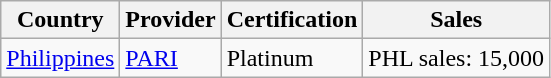<table class="wikitable">
<tr>
<th>Country</th>
<th>Provider</th>
<th>Certification</th>
<th>Sales</th>
</tr>
<tr>
<td><a href='#'>Philippines</a></td>
<td><a href='#'>PARI</a></td>
<td>Platinum</td>
<td>PHL sales: 15,000</td>
</tr>
</table>
